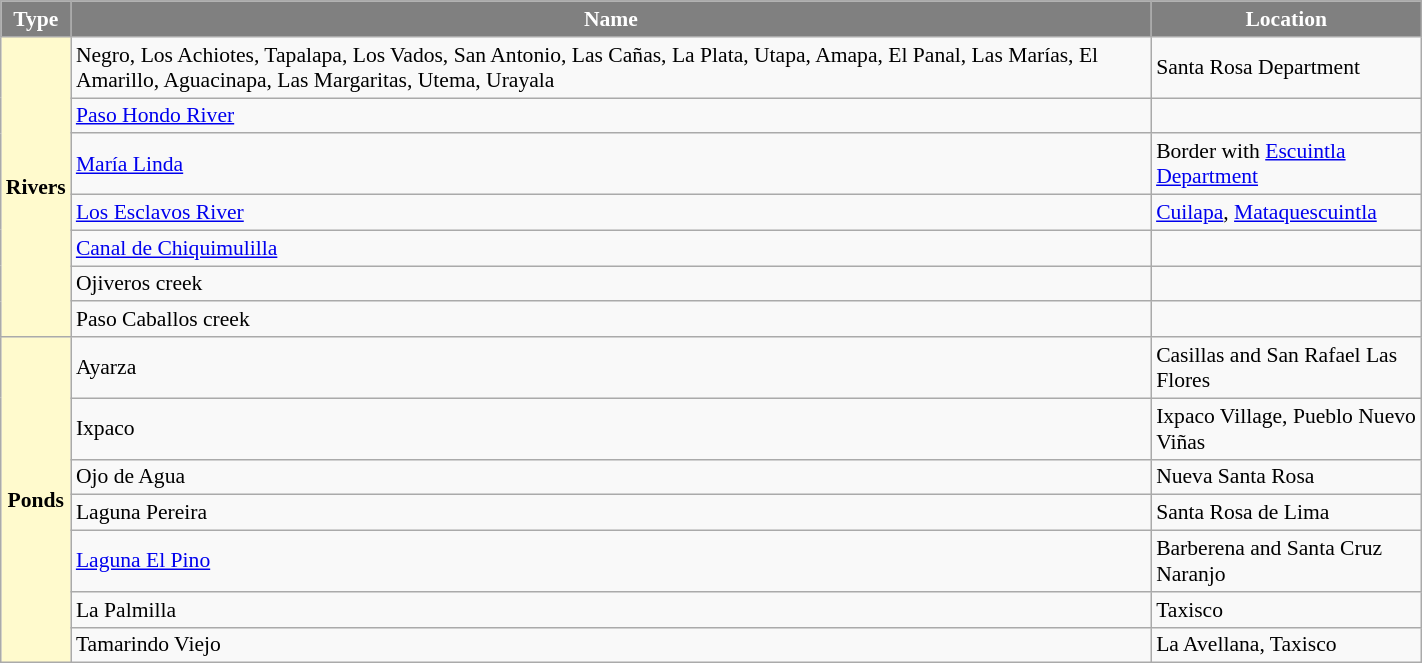<table class="wikitable mw-collapsible" width=75% align=center style=font-size:0.9em>
<tr style=color:white; align=center;>
<th style=background:gray;>Type</th>
<th style=background:gray;>Name</th>
<th style=background:gray;>Location</th>
</tr>
<tr>
<th style=background:lemonchiffon; rowspan=7>Rivers</th>
<td>Negro, Los Achiotes, Tapalapa, Los Vados, San Antonio, Las Cañas, La Plata, Utapa, Amapa, El Panal, Las Marías, El Amarillo, Aguacinapa, Las Margaritas, Utema, Urayala</td>
<td>Santa Rosa Department</td>
</tr>
<tr>
<td><a href='#'>Paso Hondo River</a></td>
<td></td>
</tr>
<tr>
<td><a href='#'>María Linda </a></td>
<td>Border with <a href='#'>Escuintla Department</a></td>
</tr>
<tr>
<td><a href='#'>Los Esclavos River</a></td>
<td><a href='#'>Cuilapa</a>, <a href='#'>Mataquescuintla</a></td>
</tr>
<tr>
<td><a href='#'>Canal de Chiquimulilla</a></td>
<td></td>
</tr>
<tr>
<td>Ojiveros creek</td>
<td></td>
</tr>
<tr>
<td>Paso Caballos creek</td>
<td></td>
</tr>
<tr>
<th style=background:lemonchiffon; rowspan=8>Ponds</th>
<td>Ayarza</td>
<td>Casillas and San Rafael Las Flores</td>
</tr>
<tr>
<td>Ixpaco</td>
<td>Ixpaco Village, Pueblo Nuevo Viñas</td>
</tr>
<tr>
<td>Ojo de Agua</td>
<td>Nueva Santa Rosa</td>
</tr>
<tr>
<td>Laguna Pereira</td>
<td>Santa Rosa de Lima</td>
</tr>
<tr>
<td><a href='#'>Laguna El Pino</a></td>
<td>Barberena and Santa Cruz Naranjo</td>
</tr>
<tr>
<td>La Palmilla</td>
<td>Taxisco</td>
</tr>
<tr>
<td>Tamarindo Viejo</td>
<td>La Avellana, Taxisco</td>
</tr>
</table>
